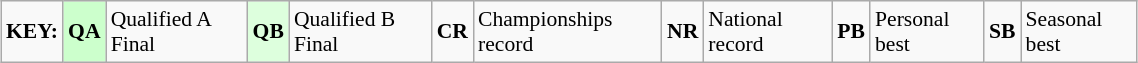<table class="wikitable" style="margin:0.5em auto; font-size:90%;position:relative;" width=60%>
<tr>
<td><strong>KEY:</strong></td>
<td bgcolor=ccffcc align=center><strong>QA</strong></td>
<td>Qualified A Final</td>
<td bgcolor=ddffdd align=center><strong>QB</strong></td>
<td>Qualified B Final</td>
<td align=center><strong>CR</strong></td>
<td>Championships record</td>
<td align=center><strong>NR</strong></td>
<td>National record</td>
<td align=center><strong>PB</strong></td>
<td>Personal best</td>
<td align=center><strong>SB</strong></td>
<td>Seasonal best</td>
</tr>
</table>
